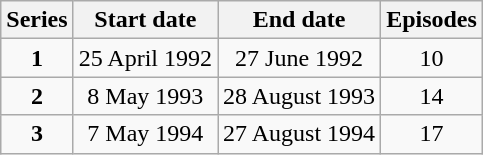<table class="wikitable" style="text-align:center;">
<tr>
<th>Series</th>
<th>Start date</th>
<th>End date</th>
<th>Episodes</th>
</tr>
<tr>
<td><strong>1</strong></td>
<td>25 April 1992</td>
<td>27 June 1992</td>
<td>10</td>
</tr>
<tr>
<td><strong>2</strong></td>
<td>8 May 1993</td>
<td>28 August 1993</td>
<td>14</td>
</tr>
<tr>
<td><strong>3</strong></td>
<td>7 May 1994</td>
<td>27 August 1994</td>
<td>17</td>
</tr>
</table>
